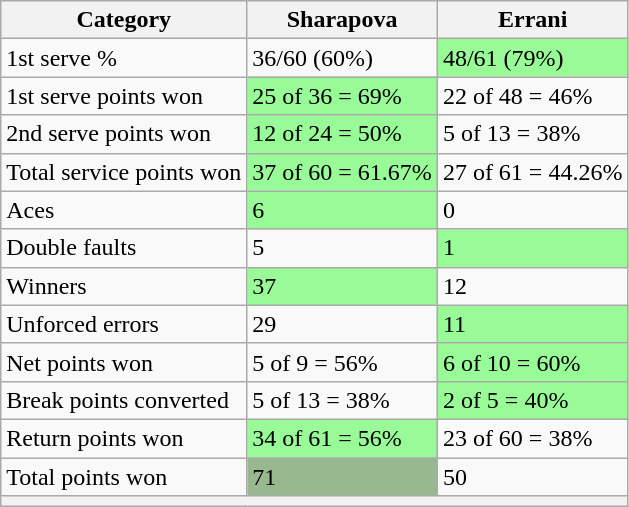<table class="wikitable">
<tr>
<th>Category</th>
<th> Sharapova</th>
<th> Errani</th>
</tr>
<tr>
<td>1st serve %</td>
<td>36/60 (60%)</td>
<td bgcolor=98FB98>48/61 (79%)</td>
</tr>
<tr>
<td>1st serve points won</td>
<td bgcolor=98FB98>25 of 36 = 69%</td>
<td>22 of 48 = 46%</td>
</tr>
<tr>
<td>2nd serve points won</td>
<td bgcolor=98FB98>12 of 24 = 50%</td>
<td>5 of 13 = 38%</td>
</tr>
<tr>
<td>Total service points won</td>
<td bgcolor=98FB98>37 of 60 = 61.67%</td>
<td>27 of 61 = 44.26%</td>
</tr>
<tr>
<td>Aces</td>
<td bgcolor=98FB98>6</td>
<td>0</td>
</tr>
<tr>
<td>Double faults</td>
<td>5</td>
<td bgcolor=98FB98>1</td>
</tr>
<tr>
<td>Winners</td>
<td bgcolor=98FB98>37</td>
<td>12</td>
</tr>
<tr>
<td>Unforced errors</td>
<td>29</td>
<td bgcolor=98FB98>11</td>
</tr>
<tr>
<td>Net points won</td>
<td>5 of 9 = 56%</td>
<td bgcolor=98FB98>6 of 10 = 60%</td>
</tr>
<tr>
<td>Break points converted</td>
<td>5 of 13 = 38%</td>
<td bgcolor=98FB98>2 of 5 = 40%</td>
</tr>
<tr>
<td>Return points won</td>
<td bgcolor=98FB98>34 of 61 = 56%</td>
<td>23 of 60 = 38%</td>
</tr>
<tr>
<td>Total points won</td>
<td bgcolor=98FB989>71</td>
<td>50</td>
</tr>
<tr>
<th colspan=3></th>
</tr>
</table>
